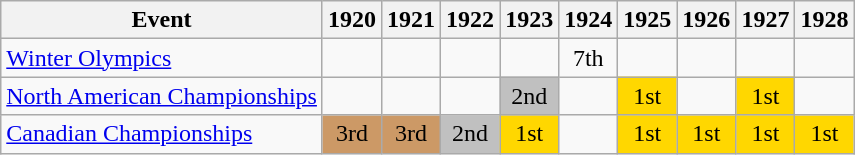<table class="wikitable">
<tr>
<th>Event</th>
<th>1920</th>
<th>1921</th>
<th>1922</th>
<th>1923</th>
<th>1924</th>
<th>1925</th>
<th>1926</th>
<th>1927</th>
<th>1928</th>
</tr>
<tr>
<td><a href='#'>Winter Olympics</a></td>
<td></td>
<td></td>
<td></td>
<td></td>
<td align="center">7th</td>
<td></td>
<td></td>
<td></td>
<td></td>
</tr>
<tr>
<td><a href='#'>North American Championships</a></td>
<td></td>
<td></td>
<td></td>
<td align="center" bgcolor="silver">2nd</td>
<td></td>
<td align="center" bgcolor="gold">1st</td>
<td></td>
<td align="center" bgcolor="gold">1st</td>
<td></td>
</tr>
<tr>
<td><a href='#'>Canadian Championships</a></td>
<td align="center" bgcolor="cc9966">3rd</td>
<td align="center" bgcolor="cc9966">3rd</td>
<td align="center" bgcolor="silver">2nd</td>
<td align="center" bgcolor="gold">1st</td>
<td></td>
<td align="center" bgcolor="gold">1st</td>
<td align="center" bgcolor="gold">1st</td>
<td align="center" bgcolor="gold">1st</td>
<td align="center" bgcolor="gold">1st</td>
</tr>
</table>
